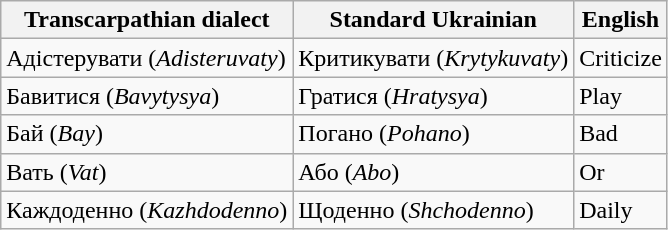<table class="wikitable">
<tr>
<th>Transcarpathian dialect</th>
<th>Standard Ukrainian</th>
<th>English</th>
</tr>
<tr>
<td>Адістерувати (<em>Adisteruvaty</em>)</td>
<td>Критикувати (<em>Krytykuvaty</em>)</td>
<td>Criticize</td>
</tr>
<tr>
<td>Бавитися (<em>Bavytysya</em>)</td>
<td>Гратися (<em>Hratysya</em>)</td>
<td>Play</td>
</tr>
<tr>
<td>Бай (<em>Bay</em>)</td>
<td>Погано (<em>Pohano</em>)</td>
<td>Bad</td>
</tr>
<tr>
<td>Вать (<em>Vat</em>)</td>
<td>Або (<em>Abo</em>)</td>
<td>Or</td>
</tr>
<tr>
<td>Каждоденно (<em>Kazhdodenno</em>)</td>
<td>Щоденно (<em>Shchodenno</em>)</td>
<td>Daily</td>
</tr>
</table>
